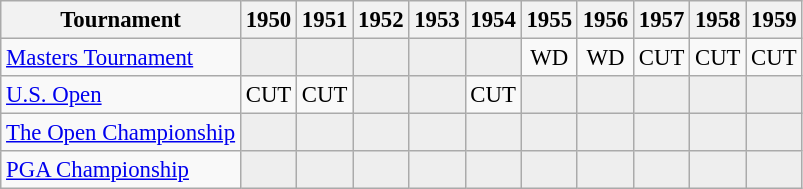<table class="wikitable" style="font-size:95%;text-align:center;">
<tr>
<th>Tournament</th>
<th>1950</th>
<th>1951</th>
<th>1952</th>
<th>1953</th>
<th>1954</th>
<th>1955</th>
<th>1956</th>
<th>1957</th>
<th>1958</th>
<th>1959</th>
</tr>
<tr>
<td align=left><a href='#'>Masters Tournament</a></td>
<td style="background:#eeeeee;"></td>
<td style="background:#eeeeee;"></td>
<td style="background:#eeeeee;"></td>
<td style="background:#eeeeee;"></td>
<td style="background:#eeeeee;"></td>
<td>WD</td>
<td>WD</td>
<td>CUT</td>
<td>CUT</td>
<td>CUT</td>
</tr>
<tr>
<td align=left><a href='#'>U.S. Open</a></td>
<td>CUT</td>
<td>CUT</td>
<td style="background:#eeeeee;"></td>
<td style="background:#eeeeee;"></td>
<td>CUT</td>
<td style="background:#eeeeee;"></td>
<td style="background:#eeeeee;"></td>
<td style="background:#eeeeee;"></td>
<td style="background:#eeeeee;"></td>
<td style="background:#eeeeee;"></td>
</tr>
<tr>
<td align=left><a href='#'>The Open Championship</a></td>
<td style="background:#eeeeee;"></td>
<td style="background:#eeeeee;"></td>
<td style="background:#eeeeee;"></td>
<td style="background:#eeeeee;"></td>
<td style="background:#eeeeee;"></td>
<td style="background:#eeeeee;"></td>
<td style="background:#eeeeee;"></td>
<td style="background:#eeeeee;"></td>
<td style="background:#eeeeee;"></td>
<td style="background:#eeeeee;"></td>
</tr>
<tr>
<td align=left><a href='#'>PGA Championship</a></td>
<td style="background:#eeeeee;"></td>
<td style="background:#eeeeee;"></td>
<td style="background:#eeeeee;"></td>
<td style="background:#eeeeee;"></td>
<td style="background:#eeeeee;"></td>
<td style="background:#eeeeee;"></td>
<td style="background:#eeeeee;"></td>
<td style="background:#eeeeee;"></td>
<td style="background:#eeeeee;"></td>
<td style="background:#eeeeee;"></td>
</tr>
</table>
